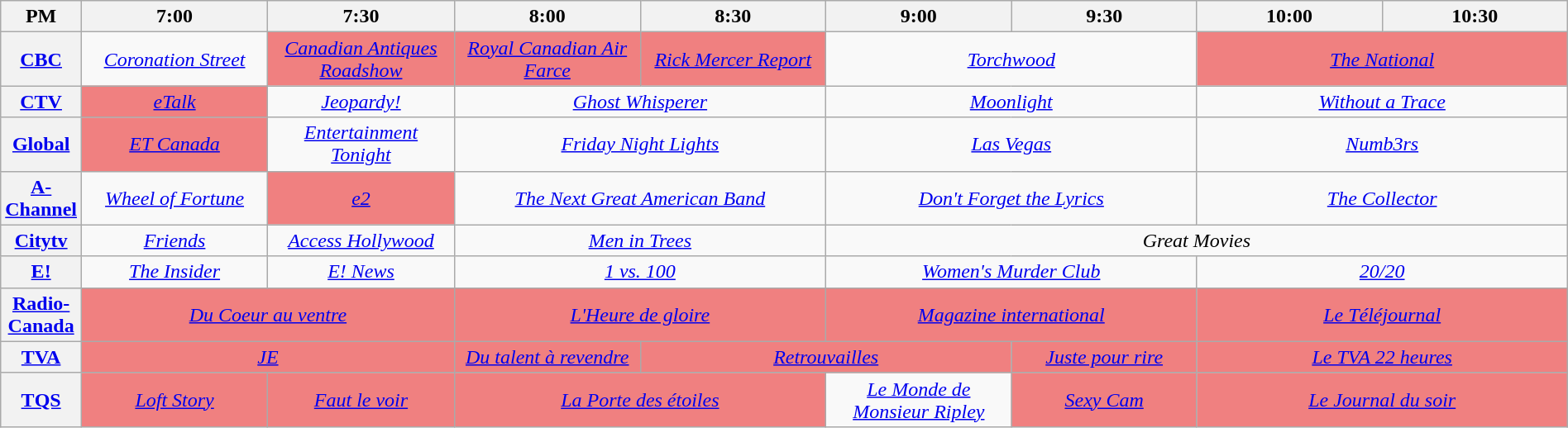<table class="wikitable" width="100%">
<tr>
<th width="4%">PM</th>
<th width="12%">7:00</th>
<th width="12%">7:30</th>
<th width="12%">8:00</th>
<th width="12%">8:30</th>
<th width="12%">9:00</th>
<th width="12%">9:30</th>
<th width="12%">10:00</th>
<th width="12%">10:30</th>
</tr>
<tr align="center">
<th><a href='#'>CBC</a></th>
<td colspan="1" align=center><em><a href='#'>Coronation Street</a></em></td>
<td colspan="1" align=center bgcolor="#F08080"><em><a href='#'>Canadian Antiques Roadshow</a></em></td>
<td colspan="1" align=center bgcolor="#F08080"><em><a href='#'>Royal Canadian Air Farce</a></em></td>
<td colspan="1" align=center bgcolor="#F08080"><em><a href='#'>Rick Mercer Report</a></em></td>
<td colspan="2" align=center><em><a href='#'>Torchwood</a></em></td>
<td colspan="2" align=center bgcolor="#F08080"><em><a href='#'>The National</a></em></td>
</tr>
<tr align="center">
<th><a href='#'>CTV</a></th>
<td colspan="1" align=center bgcolor="#F08080"><em><a href='#'>eTalk</a></em></td>
<td colspan="1" align=center><em><a href='#'>Jeopardy!</a></em></td>
<td colspan="2" align=center><em><a href='#'>Ghost Whisperer</a></em></td>
<td colspan="2" align=center><em><a href='#'>Moonlight</a></em></td>
<td colspan="2" align=center><em><a href='#'>Without a Trace</a></em></td>
</tr>
<tr align="center">
<th><a href='#'>Global</a></th>
<td colspan="1" align=center bgcolor="#F08080"><em><a href='#'>ET Canada</a></em></td>
<td colspan="1" align=center><em><a href='#'>Entertainment Tonight</a></em></td>
<td colspan="2" align=center><em><a href='#'>Friday Night Lights</a></em></td>
<td colspan="2" align=center><em><a href='#'>Las Vegas</a></em></td>
<td colspan="2" align=center><em><a href='#'>Numb3rs</a></em></td>
</tr>
<tr align="center">
<th><a href='#'>A-Channel</a></th>
<td colspan="1"><em><a href='#'>Wheel of Fortune</a></em></td>
<td colspan="1" bgcolor="#F08080"><em><a href='#'>e2</a></em></td>
<td colspan="2"><em><a href='#'>The Next Great American Band</a></em></td>
<td colspan="2"><em><a href='#'>Don't Forget the Lyrics</a></em></td>
<td colspan="4"><em><a href='#'>The Collector</a></em></td>
</tr>
<tr align="center">
<th><a href='#'>Citytv</a></th>
<td colspan="1" align=center><em><a href='#'>Friends</a></em></td>
<td colspan="1" align=center><em><a href='#'>Access Hollywood</a></em></td>
<td colspan="2" align=center><em><a href='#'>Men in Trees</a></em></td>
<td colspan="4" align=center><em>Great Movies</em></td>
</tr>
<tr align="center">
<th><a href='#'>E!</a></th>
<td colspan="1" align=center><em><a href='#'>The Insider</a></em></td>
<td colspan="1" align=center><em><a href='#'>E! News</a></em></td>
<td colspan="2" align=center><em><a href='#'>1 vs. 100</a></em></td>
<td colspan="2" align=center><em><a href='#'>Women's Murder Club</a></em></td>
<td colspan="2" align=center><em><a href='#'>20/20</a></em></td>
</tr>
<tr align="center">
<th><a href='#'>Radio-Canada</a></th>
<td colspan="2" align=center bgcolor="#F08080"><em><a href='#'>Du Coeur au ventre</a></em></td>
<td colspan="2" align=center bgcolor="#F08080"><em><a href='#'>L'Heure de gloire</a></em></td>
<td colspan="2" align=center bgcolor="#F08080"><em><a href='#'>Magazine international</a></em></td>
<td colspan="2" align=center bgcolor="#F08080"><em><a href='#'>Le Téléjournal</a></em></td>
</tr>
<tr align="center">
<th><a href='#'>TVA</a></th>
<td colspan="2" align=center bgcolor="#F08080"><em><a href='#'>JE</a></em></td>
<td colspan="1" align=center bgcolor="#F08080"><em><a href='#'>Du talent à revendre</a></em></td>
<td colspan="2" align=center bgcolor="#F08080"><em><a href='#'>Retrouvailles</a></em></td>
<td colspan="1" align=center bgcolor="#F08080"><em><a href='#'>Juste pour rire</a></em></td>
<td colspan="2" align=center bgcolor="#F08080"><em><a href='#'>Le TVA 22 heures</a></em></td>
</tr>
<tr align="center">
<th><a href='#'>TQS</a></th>
<td colspan="1" align=center bgcolor="#F08080"><em><a href='#'>Loft Story</a></em></td>
<td colspan="1" align=center bgcolor="#F08080"><em><a href='#'>Faut le voir</a></em></td>
<td colspan="2" align=center bgcolor="#F08080"><em><a href='#'>La Porte des étoiles</a></em></td>
<td colspan="1" align=center><em><a href='#'>Le Monde de Monsieur Ripley</a></em></td>
<td colspan="1" align=center bgcolor="#F08080"><em><a href='#'>Sexy Cam</a></em></td>
<td colspan="2" align=center bgcolor="#F08080"><em><a href='#'>Le Journal du soir</a></em></td>
</tr>
</table>
